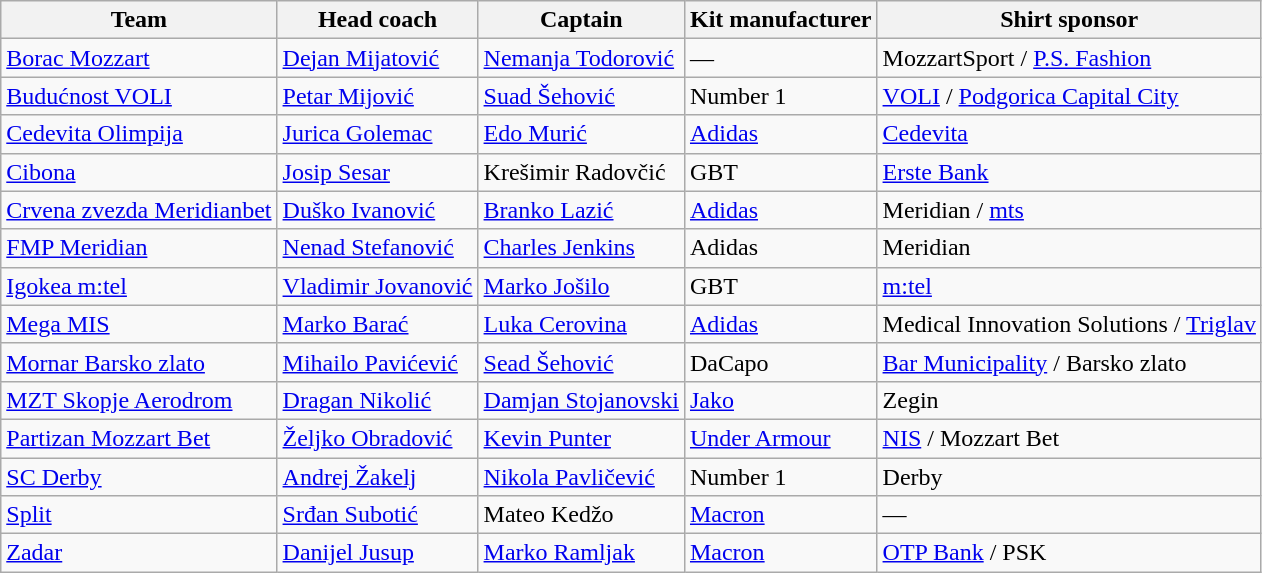<table class="wikitable sortable">
<tr>
<th>Team</th>
<th>Head coach</th>
<th>Captain</th>
<th>Kit manufacturer</th>
<th>Shirt sponsor</th>
</tr>
<tr>
<td><a href='#'>Borac Mozzart</a></td>
<td> <a href='#'>Dejan Mijatović</a></td>
<td> <a href='#'>Nemanja Todorović</a></td>
<td>—</td>
<td>MozzartSport / <a href='#'>P.S. Fashion</a></td>
</tr>
<tr>
<td><a href='#'>Budućnost VOLI</a></td>
<td> <a href='#'>Petar Mijović</a></td>
<td> <a href='#'>Suad Šehović</a></td>
<td>Number 1</td>
<td><a href='#'>VOLI</a> / <a href='#'>Podgorica Capital City</a></td>
</tr>
<tr>
<td><a href='#'>Cedevita Olimpija</a></td>
<td> <a href='#'>Jurica Golemac</a></td>
<td> <a href='#'>Edo Murić</a></td>
<td><a href='#'>Adidas</a></td>
<td><a href='#'>Cedevita</a></td>
</tr>
<tr>
<td><a href='#'>Cibona</a></td>
<td> <a href='#'>Josip Sesar</a></td>
<td> Krešimir Radovčić</td>
<td>GBT</td>
<td><a href='#'>Erste Bank</a></td>
</tr>
<tr>
<td><a href='#'>Crvena zvezda Meridianbet</a></td>
<td> <a href='#'>Duško Ivanović</a></td>
<td> <a href='#'>Branko Lazić</a></td>
<td><a href='#'>Adidas</a></td>
<td>Meridian / <a href='#'>mts</a></td>
</tr>
<tr>
<td><a href='#'>FMP Meridian</a></td>
<td> <a href='#'>Nenad Stefanović</a></td>
<td> <a href='#'>Charles Jenkins</a></td>
<td>Adidas</td>
<td>Meridian</td>
</tr>
<tr>
<td><a href='#'>Igokea m:tel</a></td>
<td> <a href='#'>Vladimir Jovanović</a></td>
<td> <a href='#'>Marko Jošilo</a></td>
<td>GBT</td>
<td><a href='#'>m:tel</a></td>
</tr>
<tr>
<td><a href='#'>Mega MIS</a></td>
<td> <a href='#'>Marko Barać</a></td>
<td> <a href='#'>Luka Cerovina</a></td>
<td><a href='#'>Adidas</a></td>
<td>Medical Innovation Solutions / <a href='#'>Triglav</a></td>
</tr>
<tr>
<td><a href='#'>Mornar Barsko zlato</a></td>
<td> <a href='#'>Mihailo Pavićević</a></td>
<td> <a href='#'>Sead Šehović</a></td>
<td>DaCapo</td>
<td><a href='#'>Bar Municipality</a> / Barsko zlato</td>
</tr>
<tr>
<td><a href='#'>MZT Skopje Aerodrom</a></td>
<td> <a href='#'>Dragan Nikolić</a></td>
<td> <a href='#'>Damjan Stojanovski</a></td>
<td><a href='#'>Jako</a></td>
<td>Zegin</td>
</tr>
<tr>
<td><a href='#'>Partizan Mozzart Bet</a></td>
<td> <a href='#'>Željko Obradović</a></td>
<td> <a href='#'>Kevin Punter</a></td>
<td><a href='#'>Under Armour</a></td>
<td><a href='#'>NIS</a> / Mozzart Bet</td>
</tr>
<tr>
<td><a href='#'>SC Derby</a></td>
<td> <a href='#'>Andrej Žakelj</a></td>
<td> <a href='#'>Nikola Pavličević</a></td>
<td>Number 1</td>
<td>Derby</td>
</tr>
<tr>
<td><a href='#'>Split</a></td>
<td> <a href='#'>Srđan Subotić</a></td>
<td> Mateo Kedžo</td>
<td><a href='#'>Macron</a></td>
<td>—</td>
</tr>
<tr>
<td><a href='#'>Zadar</a></td>
<td> <a href='#'>Danijel Jusup</a></td>
<td> <a href='#'>Marko Ramljak</a></td>
<td><a href='#'>Macron</a></td>
<td><a href='#'>OTP Bank</a> / PSK</td>
</tr>
</table>
